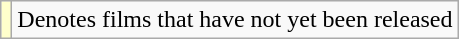<table class="wikitable">
<tr>
<td style="background:#ffc;"></td>
<td>Denotes films that have not yet been released</td>
</tr>
</table>
